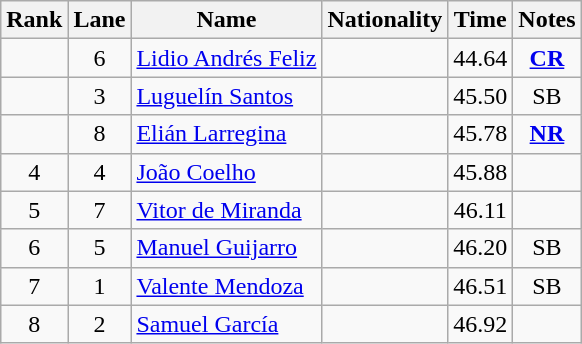<table class="wikitable sortable" style="text-align:center">
<tr>
<th>Rank</th>
<th>Lane</th>
<th>Name</th>
<th>Nationality</th>
<th>Time</th>
<th>Notes</th>
</tr>
<tr>
<td></td>
<td>6</td>
<td align=left><a href='#'>Lidio Andrés Feliz</a></td>
<td align=left></td>
<td>44.64</td>
<td><strong><a href='#'>CR</a></strong></td>
</tr>
<tr>
<td></td>
<td>3</td>
<td align=left><a href='#'>Luguelín Santos</a></td>
<td align=left></td>
<td>45.50</td>
<td>SB</td>
</tr>
<tr>
<td></td>
<td>8</td>
<td align=left><a href='#'>Elián Larregina</a></td>
<td align=left></td>
<td>45.78</td>
<td><strong><a href='#'>NR</a></strong></td>
</tr>
<tr>
<td>4</td>
<td>4</td>
<td align=left><a href='#'>João Coelho</a></td>
<td align=left></td>
<td>45.88</td>
<td></td>
</tr>
<tr>
<td>5</td>
<td>7</td>
<td align=left><a href='#'>Vitor de Miranda</a></td>
<td align=left></td>
<td>46.11</td>
<td></td>
</tr>
<tr>
<td>6</td>
<td>5</td>
<td align=left><a href='#'>Manuel Guijarro</a></td>
<td align=left></td>
<td>46.20</td>
<td>SB</td>
</tr>
<tr>
<td>7</td>
<td>1</td>
<td align=left><a href='#'>Valente Mendoza</a></td>
<td align=left></td>
<td>46.51</td>
<td>SB</td>
</tr>
<tr>
<td>8</td>
<td>2</td>
<td align=left><a href='#'>Samuel García</a></td>
<td align=left></td>
<td>46.92</td>
<td></td>
</tr>
</table>
